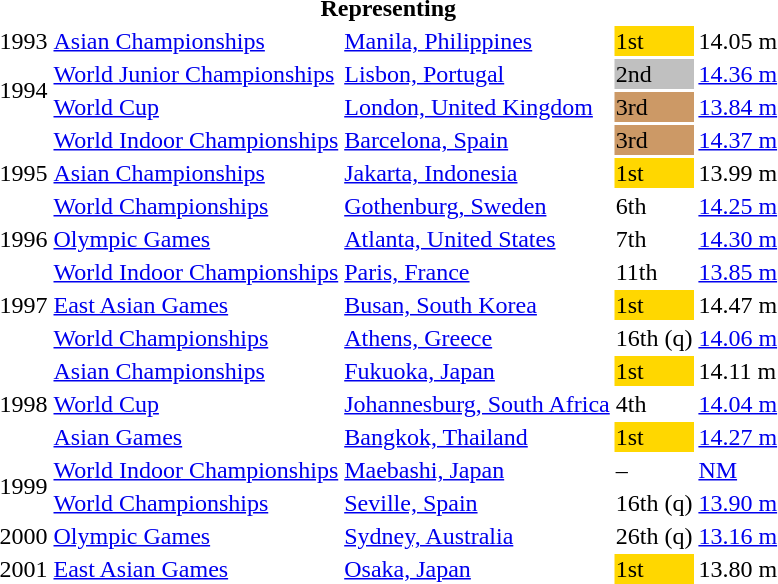<table>
<tr>
<th colspan="5">Representing </th>
</tr>
<tr>
<td>1993</td>
<td><a href='#'>Asian Championships</a></td>
<td><a href='#'>Manila, Philippines</a></td>
<td bgcolor="gold">1st</td>
<td>14.05 m</td>
</tr>
<tr>
<td rowspan=2>1994</td>
<td><a href='#'>World Junior Championships</a></td>
<td><a href='#'>Lisbon, Portugal</a></td>
<td bgcolor="silver">2nd</td>
<td><a href='#'>14.36 m</a></td>
</tr>
<tr>
<td><a href='#'>World Cup</a></td>
<td><a href='#'>London, United Kingdom</a></td>
<td bgcolor=cc9966>3rd</td>
<td><a href='#'>13.84 m</a></td>
</tr>
<tr>
<td rowspan=3>1995</td>
<td><a href='#'>World Indoor Championships</a></td>
<td><a href='#'>Barcelona, Spain</a></td>
<td bgcolor="cc9966">3rd</td>
<td><a href='#'>14.37 m</a></td>
</tr>
<tr>
<td><a href='#'>Asian Championships</a></td>
<td><a href='#'>Jakarta, Indonesia</a></td>
<td bgcolor="gold">1st</td>
<td>13.99 m</td>
</tr>
<tr>
<td><a href='#'>World Championships</a></td>
<td><a href='#'>Gothenburg, Sweden</a></td>
<td>6th</td>
<td><a href='#'>14.25 m</a></td>
</tr>
<tr>
<td>1996</td>
<td><a href='#'>Olympic Games</a></td>
<td><a href='#'>Atlanta, United States</a></td>
<td>7th</td>
<td><a href='#'>14.30 m</a></td>
</tr>
<tr>
<td rowspan=3>1997</td>
<td><a href='#'>World Indoor Championships</a></td>
<td><a href='#'>Paris, France</a></td>
<td>11th</td>
<td><a href='#'>13.85 m</a></td>
</tr>
<tr>
<td><a href='#'>East Asian Games</a></td>
<td><a href='#'>Busan, South Korea</a></td>
<td bgcolor="gold">1st</td>
<td>14.47 m</td>
</tr>
<tr>
<td><a href='#'>World Championships</a></td>
<td><a href='#'>Athens, Greece</a></td>
<td>16th (q)</td>
<td><a href='#'>14.06 m</a></td>
</tr>
<tr>
<td rowspan=3>1998</td>
<td><a href='#'>Asian Championships</a></td>
<td><a href='#'>Fukuoka, Japan</a></td>
<td bgcolor="gold">1st</td>
<td>14.11 m</td>
</tr>
<tr>
<td><a href='#'>World Cup</a></td>
<td><a href='#'>Johannesburg, South Africa</a></td>
<td>4th</td>
<td><a href='#'>14.04 m</a></td>
</tr>
<tr>
<td><a href='#'>Asian Games</a></td>
<td><a href='#'>Bangkok, Thailand</a></td>
<td bgcolor="gold">1st</td>
<td><a href='#'>14.27 m</a></td>
</tr>
<tr>
<td rowspan=2>1999</td>
<td><a href='#'>World Indoor Championships</a></td>
<td><a href='#'>Maebashi, Japan</a></td>
<td>–</td>
<td><a href='#'>NM</a></td>
</tr>
<tr>
<td><a href='#'>World Championships</a></td>
<td><a href='#'>Seville, Spain</a></td>
<td>16th (q)</td>
<td><a href='#'>13.90 m</a></td>
</tr>
<tr>
<td>2000</td>
<td><a href='#'>Olympic Games</a></td>
<td><a href='#'>Sydney, Australia</a></td>
<td>26th (q)</td>
<td><a href='#'>13.16 m</a></td>
</tr>
<tr>
<td>2001</td>
<td><a href='#'>East Asian Games</a></td>
<td><a href='#'>Osaka, Japan</a></td>
<td bgcolor="gold">1st</td>
<td>13.80 m</td>
</tr>
</table>
